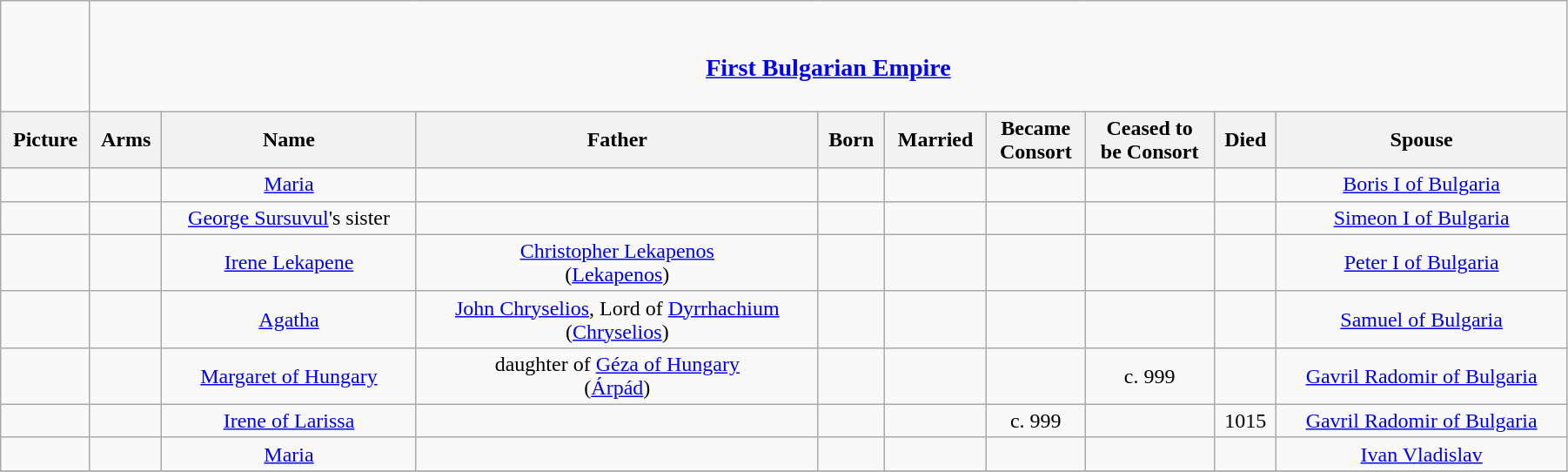<table width=95% class="wikitable">
<tr>
<td></td>
<td colspan="9" align="center"><br><h3><a href='#'>First Bulgarian Empire</a></h3></td>
</tr>
<tr>
<th>Picture</th>
<th>Arms</th>
<th>Name</th>
<th>Father</th>
<th>Born</th>
<th>Married</th>
<th>Became<br>Consort</th>
<th>Ceased to<br>be Consort</th>
<th>Died</th>
<th>Spouse</th>
</tr>
<tr>
<td></td>
<td align="center"></td>
<td align="center"><a href='#'>Maria</a></td>
<td align="center"></td>
<td align="center"></td>
<td align="center"></td>
<td align="center"></td>
<td align="center"></td>
<td align="center"></td>
<td align="center"><a href='#'>Boris I of Bulgaria</a></td>
</tr>
<tr>
<td></td>
<td align="center"></td>
<td align="center"><a href='#'>George Sursuvul</a>'s sister</td>
<td align="center"></td>
<td align="center"></td>
<td align="center"></td>
<td align="center"></td>
<td align="center"></td>
<td align="center"></td>
<td align="center"><a href='#'>Simeon I of Bulgaria</a></td>
</tr>
<tr>
<td></td>
<td align="center"></td>
<td align="center"><a href='#'>Irene Lekapene</a></td>
<td align="center"><a href='#'>Christopher Lekapenos</a><br>(<a href='#'>Lekapenos</a>)</td>
<td align="center"></td>
<td align="center"></td>
<td align="center"></td>
<td align="center"></td>
<td align="center"></td>
<td align="center"><a href='#'>Peter I of Bulgaria</a></td>
</tr>
<tr>
<td></td>
<td align="center"></td>
<td align="center"><a href='#'>Agatha</a></td>
<td align="center"><a href='#'>John Chryselios</a>, Lord of <a href='#'>Dyrrhachium</a><br>(<a href='#'>Chryselios</a>)</td>
<td align="center"></td>
<td align="center"></td>
<td align="center"></td>
<td align="center"></td>
<td align="center"></td>
<td align="center"><a href='#'>Samuel of Bulgaria</a></td>
</tr>
<tr>
<td></td>
<td align="center"></td>
<td align="center"><a href='#'>Margaret of Hungary</a></td>
<td align="center">daughter of <a href='#'>Géza of Hungary</a><br>(<a href='#'>Árpád</a>)</td>
<td align="center"></td>
<td align="center"></td>
<td align="center"></td>
<td align="center">c. 999</td>
<td align="center"></td>
<td align="center"><a href='#'>Gavril Radomir of Bulgaria</a></td>
</tr>
<tr>
<td></td>
<td align="center"></td>
<td align="center"><a href='#'>Irene of Larissa</a></td>
<td align="center"></td>
<td align="center"></td>
<td align="center"></td>
<td align="center">c. 999</td>
<td align="center"></td>
<td align="center">1015</td>
<td align="center"><a href='#'>Gavril Radomir of Bulgaria</a></td>
</tr>
<tr>
<td></td>
<td align="center"></td>
<td align="center"><a href='#'>Maria</a></td>
<td align="center"></td>
<td align="center"></td>
<td align="center"></td>
<td align="center"></td>
<td align="center"></td>
<td align="center"></td>
<td align="center"><a href='#'>Ivan Vladislav</a></td>
</tr>
<tr>
</tr>
</table>
